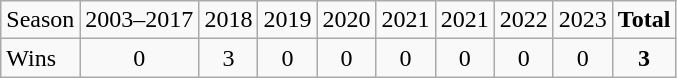<table class="wikitable">
<tr>
<td>Season</td>
<td>2003–2017</td>
<td>2018</td>
<td>2019</td>
<td>2020</td>
<td>2021</td>
<td>2021</td>
<td>2022</td>
<td>2023</td>
<td><strong>Total</strong></td>
</tr>
<tr align=center>
<td align=left>Wins</td>
<td>0</td>
<td>3</td>
<td>0</td>
<td>0</td>
<td>0</td>
<td>0</td>
<td>0</td>
<td>0</td>
<td><strong>3</strong></td>
</tr>
</table>
